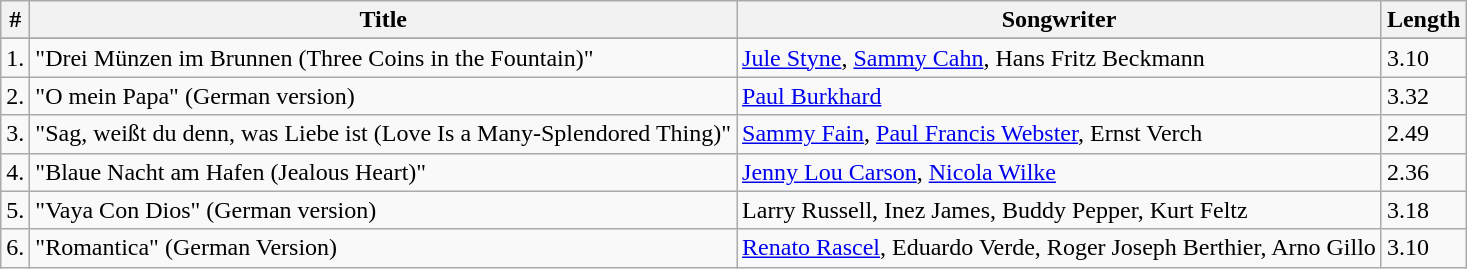<table class="wikitable">
<tr>
<th>#</th>
<th>Title</th>
<th>Songwriter</th>
<th>Length</th>
</tr>
<tr bgcolor="#ebf5ff">
</tr>
<tr>
<td>1.</td>
<td>"Drei Münzen im Brunnen (Three Coins in the Fountain)"</td>
<td><a href='#'>Jule Styne</a>, <a href='#'>Sammy Cahn</a>, Hans Fritz Beckmann</td>
<td>3.10</td>
</tr>
<tr>
<td>2.</td>
<td>"O mein Papa" (German version)</td>
<td><a href='#'>Paul Burkhard</a></td>
<td>3.32</td>
</tr>
<tr>
<td>3.</td>
<td>"Sag, weißt du denn, was Liebe ist (Love Is a Many-Splendored Thing)"</td>
<td><a href='#'>Sammy Fain</a>, <a href='#'>Paul Francis Webster</a>, Ernst Verch</td>
<td>2.49</td>
</tr>
<tr>
<td>4.</td>
<td>"Blaue Nacht am Hafen (Jealous Heart)"</td>
<td><a href='#'>Jenny Lou Carson</a>, <a href='#'>Nicola Wilke</a></td>
<td>2.36</td>
</tr>
<tr>
<td>5.</td>
<td>"Vaya Con Dios" (German version)</td>
<td>Larry Russell, Inez James, Buddy Pepper, Kurt Feltz</td>
<td>3.18</td>
</tr>
<tr>
<td>6.</td>
<td>"Romantica" (German Version)</td>
<td><a href='#'>Renato Rascel</a>, Eduardo Verde, Roger Joseph Berthier, Arno Gillo</td>
<td>3.10</td>
</tr>
</table>
